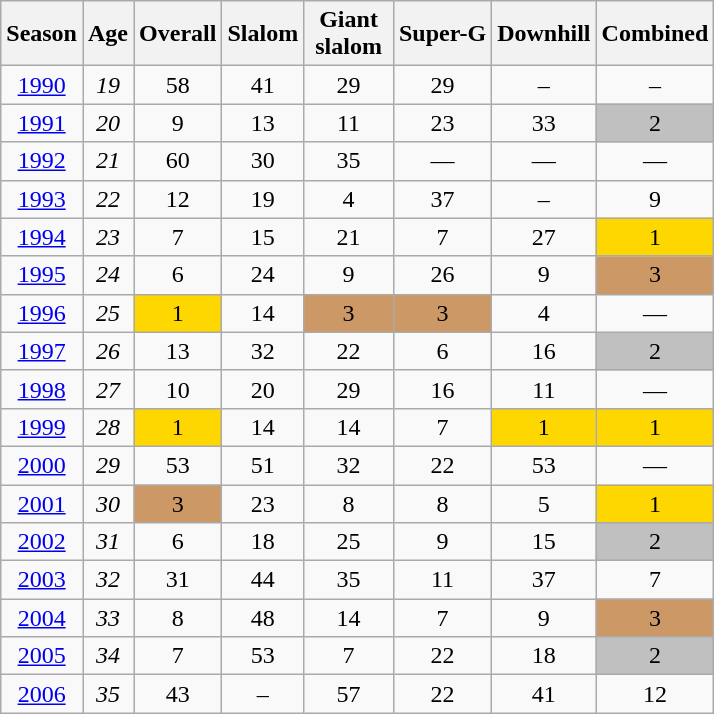<table class=wikitable style="text-align:center">
<tr>
<th>Season</th>
<th>Age</th>
<th>Overall</th>
<th>Slalom</th>
<th>Giant<br> slalom </th>
<th>Super-G</th>
<th>Downhill</th>
<th>Combined</th>
</tr>
<tr>
<td><a href='#'>1990</a></td>
<td><em>19</em></td>
<td>58</td>
<td>41</td>
<td>29</td>
<td>29</td>
<td>–</td>
<td>–</td>
</tr>
<tr>
<td><a href='#'>1991</a></td>
<td><em>20</em></td>
<td>9</td>
<td>13</td>
<td>11</td>
<td>23</td>
<td>33</td>
<td bgcolor="silver">2</td>
</tr>
<tr>
<td><a href='#'>1992</a></td>
<td><em>21</em></td>
<td>60</td>
<td>30</td>
<td>35</td>
<td>—</td>
<td>—</td>
<td>—</td>
</tr>
<tr>
<td><a href='#'>1993</a></td>
<td><em>22</em></td>
<td>12</td>
<td>19</td>
<td>4</td>
<td>37</td>
<td>–</td>
<td>9</td>
</tr>
<tr>
<td><a href='#'>1994</a></td>
<td><em>23</em></td>
<td>7</td>
<td>15</td>
<td>21</td>
<td>7</td>
<td>27</td>
<td bgcolor="gold">1</td>
</tr>
<tr>
<td><a href='#'>1995</a></td>
<td><em>24</em></td>
<td>6</td>
<td>24</td>
<td>9</td>
<td>26</td>
<td>9</td>
<td bgcolor="cc9966">3</td>
</tr>
<tr>
<td><a href='#'>1996</a></td>
<td><em>25</em></td>
<td bgcolor="gold">1</td>
<td>14</td>
<td bgcolor="cc9966">3</td>
<td bgcolor="cc9966">3</td>
<td>4</td>
<td>—</td>
</tr>
<tr>
<td><a href='#'>1997</a></td>
<td><em>26</em></td>
<td>13</td>
<td>32</td>
<td>22</td>
<td>6</td>
<td>16</td>
<td bgcolor="silver">2</td>
</tr>
<tr>
<td><a href='#'>1998</a></td>
<td><em>27</em></td>
<td>10</td>
<td>20</td>
<td>29</td>
<td>16</td>
<td>11</td>
<td>—</td>
</tr>
<tr>
<td><a href='#'>1999</a></td>
<td><em>28</em></td>
<td bgcolor="gold">1</td>
<td>14</td>
<td>14</td>
<td>7</td>
<td bgcolor="gold">1</td>
<td bgcolor="gold">1</td>
</tr>
<tr>
<td><a href='#'>2000</a></td>
<td><em>29</em></td>
<td>53</td>
<td>51</td>
<td>32</td>
<td>22</td>
<td>53</td>
<td>—</td>
</tr>
<tr>
<td><a href='#'>2001</a></td>
<td><em>30</em></td>
<td bgcolor="cc9966">3</td>
<td>23</td>
<td>8</td>
<td>8</td>
<td>5</td>
<td bgcolor="gold">1</td>
</tr>
<tr>
<td><a href='#'>2002</a></td>
<td><em>31</em></td>
<td>6</td>
<td>18</td>
<td>25</td>
<td>9</td>
<td>15</td>
<td bgcolor="silver">2</td>
</tr>
<tr>
<td><a href='#'>2003</a></td>
<td><em>32</em></td>
<td>31</td>
<td>44</td>
<td>35</td>
<td>11</td>
<td>37</td>
<td>7</td>
</tr>
<tr>
<td><a href='#'>2004</a></td>
<td><em>33</em></td>
<td>8</td>
<td>48</td>
<td>14</td>
<td>7</td>
<td>9</td>
<td bgcolor="cc9966">3</td>
</tr>
<tr>
<td><a href='#'>2005</a></td>
<td><em>34</em></td>
<td>7</td>
<td>53</td>
<td>7</td>
<td>22</td>
<td>18</td>
<td bgcolor="silver">2</td>
</tr>
<tr>
<td><a href='#'>2006</a></td>
<td><em>35</em></td>
<td>43</td>
<td>–</td>
<td>57</td>
<td>22</td>
<td>41</td>
<td>12</td>
</tr>
</table>
